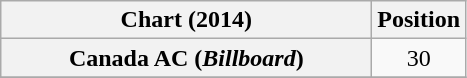<table class="wikitable sortable plainrowheaders" style="text-align:center;">
<tr>
<th style="width:15em;">Chart (2014)</th>
<th>Position</th>
</tr>
<tr>
<th scope="row">Canada AC (<em>Billboard</em>)</th>
<td>30</td>
</tr>
<tr>
</tr>
</table>
